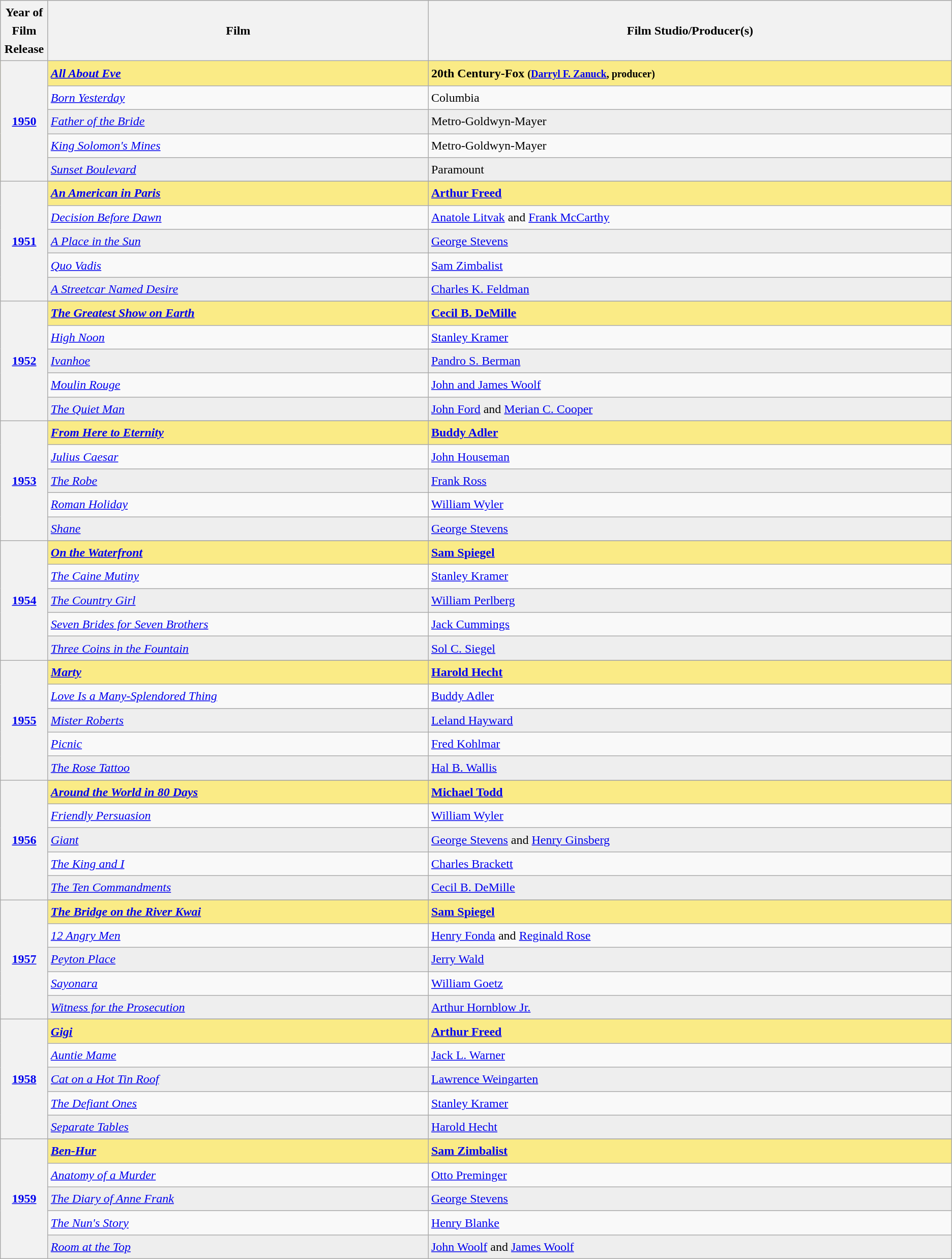<table class="wikitable sortable sticky-header" style="font-size:1.00em; line-height:1.5em;">
<tr bgcolor="#bebebe">
<th width="5%">Year of Film Release</th>
<th width="40%">Film</th>
<th width="55%">Film Studio/Producer(s)</th>
</tr>
<tr style="background:#FAEB86">
<th rowspan="5"><a href='#'>1950</a><br></th>
<td><strong><em><a href='#'>All About Eve</a></em></strong></td>
<td><strong>20th Century-Fox <small>(<a href='#'>Darryl F. Zanuck</a>, producer)</small></strong></td>
</tr>
<tr>
<td><em><a href='#'>Born Yesterday</a></em></td>
<td>Columbia</td>
</tr>
<tr style="background:#eee;">
<td><em><a href='#'>Father of the Bride</a></em></td>
<td>Metro-Goldwyn-Mayer</td>
</tr>
<tr>
<td><em><a href='#'>King Solomon's Mines</a></em></td>
<td>Metro-Goldwyn-Mayer</td>
</tr>
<tr style="background:#eee;">
<td><em><a href='#'>Sunset Boulevard</a></em></td>
<td>Paramount</td>
</tr>
<tr>
<th rowspan="6" style="text-align:center"><a href='#'>1951</a><br></th>
</tr>
<tr style="background:#FAEB86">
<td><strong><em><a href='#'>An American in Paris</a></em></strong></td>
<td><strong><a href='#'>Arthur Freed</a></strong></td>
</tr>
<tr>
<td><em><a href='#'>Decision Before Dawn</a></em></td>
<td><a href='#'>Anatole Litvak</a> and <a href='#'>Frank McCarthy</a></td>
</tr>
<tr style="background:#eee;">
<td><em><a href='#'>A Place in the Sun</a></em></td>
<td><a href='#'>George Stevens</a></td>
</tr>
<tr>
<td><em><a href='#'>Quo Vadis</a></em></td>
<td><a href='#'>Sam Zimbalist</a></td>
</tr>
<tr style="background:#eee;">
<td><em><a href='#'>A Streetcar Named Desire</a></em></td>
<td><a href='#'>Charles K. Feldman</a></td>
</tr>
<tr>
<th rowspan="6" style="text-align:center"><a href='#'>1952</a><br></th>
</tr>
<tr style="background:#FAEB86">
<td><strong><em><a href='#'>The Greatest Show on Earth</a></em></strong></td>
<td><strong><a href='#'>Cecil B. DeMille</a></strong></td>
</tr>
<tr>
<td><em><a href='#'>High Noon</a></em></td>
<td><a href='#'>Stanley Kramer</a></td>
</tr>
<tr style="background:#eee;">
<td><em><a href='#'>Ivanhoe</a></em></td>
<td><a href='#'>Pandro S. Berman</a></td>
</tr>
<tr>
<td><em><a href='#'>Moulin Rouge</a></em></td>
<td><a href='#'>John and James Woolf</a></td>
</tr>
<tr style="background:#eee;">
<td><em><a href='#'>The Quiet Man</a></em></td>
<td><a href='#'>John Ford</a> and <a href='#'>Merian C. Cooper</a></td>
</tr>
<tr>
<th rowspan="6" style="text-align:center"><a href='#'>1953</a><br></th>
</tr>
<tr style="background:#FAEB86">
<td><strong><em><a href='#'>From Here to Eternity</a></em></strong></td>
<td><strong><a href='#'>Buddy Adler</a></strong></td>
</tr>
<tr>
<td><em><a href='#'>Julius Caesar</a></em></td>
<td><a href='#'>John Houseman</a></td>
</tr>
<tr style="background:#eee;">
<td><em><a href='#'>The Robe</a></em></td>
<td><a href='#'>Frank Ross</a></td>
</tr>
<tr>
<td><em><a href='#'>Roman Holiday</a></em></td>
<td><a href='#'>William Wyler</a></td>
</tr>
<tr style="background:#eee;">
<td><em><a href='#'>Shane</a></em></td>
<td><a href='#'>George Stevens</a></td>
</tr>
<tr>
<th rowspan="6" style="text-align:center"><a href='#'>1954</a><br></th>
</tr>
<tr style="background:#FAEB86">
<td><strong><em><a href='#'>On the Waterfront</a></em></strong></td>
<td><strong><a href='#'>Sam Spiegel</a></strong></td>
</tr>
<tr>
<td><em><a href='#'>The Caine Mutiny</a></em></td>
<td><a href='#'>Stanley Kramer</a></td>
</tr>
<tr style="background:#eee;">
<td><em><a href='#'>The Country Girl</a></em></td>
<td><a href='#'>William Perlberg</a></td>
</tr>
<tr>
<td><em><a href='#'>Seven Brides for Seven Brothers</a></em></td>
<td><a href='#'>Jack Cummings</a></td>
</tr>
<tr style="background:#eee;">
<td><em><a href='#'>Three Coins in the Fountain</a></em></td>
<td><a href='#'>Sol C. Siegel</a></td>
</tr>
<tr>
<th rowspan="6" style="text-align:center"><a href='#'>1955</a><br></th>
</tr>
<tr style="background:#FAEB86">
<td><strong><em><a href='#'>Marty</a></em></strong></td>
<td><strong><a href='#'>Harold Hecht</a></strong></td>
</tr>
<tr>
<td><em><a href='#'>Love Is a Many-Splendored Thing</a></em></td>
<td><a href='#'>Buddy Adler</a></td>
</tr>
<tr style="background:#eee;">
<td><em><a href='#'>Mister Roberts</a></em></td>
<td><a href='#'>Leland Hayward</a></td>
</tr>
<tr>
<td><em><a href='#'>Picnic</a></em></td>
<td><a href='#'>Fred Kohlmar</a></td>
</tr>
<tr style="background:#eee;">
<td><em><a href='#'>The Rose Tattoo</a></em></td>
<td><a href='#'>Hal B. Wallis</a></td>
</tr>
<tr>
<th rowspan="6" style="text-align:center"><a href='#'>1956</a><br></th>
</tr>
<tr style="background:#FAEB86">
<td><strong><em><a href='#'>Around the World in 80 Days</a></em></strong></td>
<td><strong><a href='#'>Michael Todd</a></strong></td>
</tr>
<tr>
<td><em><a href='#'>Friendly Persuasion</a></em></td>
<td><a href='#'>William Wyler</a></td>
</tr>
<tr style="background:#eee;">
<td><em><a href='#'>Giant</a></em></td>
<td><a href='#'>George Stevens</a> and <a href='#'>Henry Ginsberg</a></td>
</tr>
<tr>
<td><em><a href='#'>The King and I</a></em></td>
<td><a href='#'>Charles Brackett</a></td>
</tr>
<tr style="background:#eee;">
<td><em><a href='#'>The Ten Commandments</a></em></td>
<td><a href='#'>Cecil B. DeMille</a></td>
</tr>
<tr>
<th rowspan="6" style="text-align:center"><a href='#'>1957</a><br></th>
</tr>
<tr style="background:#FAEB86">
<td><strong><em><a href='#'>The Bridge on the River Kwai</a></em></strong></td>
<td><strong><a href='#'>Sam Spiegel</a></strong></td>
</tr>
<tr>
<td><em><a href='#'>12 Angry Men</a></em></td>
<td><a href='#'>Henry Fonda</a> and <a href='#'>Reginald Rose</a></td>
</tr>
<tr style="background:#eee;">
<td><em><a href='#'>Peyton Place</a></em></td>
<td><a href='#'>Jerry Wald</a></td>
</tr>
<tr>
<td><em><a href='#'>Sayonara</a></em></td>
<td><a href='#'>William Goetz</a></td>
</tr>
<tr style="background:#eee;">
<td><em><a href='#'>Witness for the Prosecution</a></em></td>
<td><a href='#'>Arthur Hornblow Jr.</a></td>
</tr>
<tr>
<th rowspan="6" style="text-align:center"><a href='#'>1958</a><br></th>
</tr>
<tr style="background:#FAEB86">
<td><strong><em><a href='#'>Gigi</a></em></strong></td>
<td><strong><a href='#'>Arthur Freed</a></strong></td>
</tr>
<tr>
<td><em><a href='#'>Auntie Mame</a></em></td>
<td><a href='#'>Jack L. Warner</a></td>
</tr>
<tr style="background:#eee;">
<td><em><a href='#'>Cat on a Hot Tin Roof</a></em></td>
<td><a href='#'>Lawrence Weingarten</a></td>
</tr>
<tr>
<td><em><a href='#'>The Defiant Ones</a></em></td>
<td><a href='#'>Stanley Kramer</a></td>
</tr>
<tr style="background:#eee;">
<td><em><a href='#'>Separate Tables</a></em></td>
<td><a href='#'>Harold Hecht</a></td>
</tr>
<tr>
<th rowspan="6" style="text-align:center"><a href='#'>1959</a><br></th>
</tr>
<tr style="background:#FAEB86">
<td><strong><em><a href='#'>Ben-Hur</a></em></strong></td>
<td><strong><a href='#'>Sam Zimbalist</a></strong></td>
</tr>
<tr>
<td><em><a href='#'>Anatomy of a Murder</a></em></td>
<td><a href='#'>Otto Preminger</a></td>
</tr>
<tr style="background:#eee;">
<td><em><a href='#'>The Diary of Anne Frank</a></em></td>
<td><a href='#'>George Stevens</a></td>
</tr>
<tr>
<td><em><a href='#'>The Nun's Story</a></em></td>
<td><a href='#'>Henry Blanke</a></td>
</tr>
<tr style="background:#eee;">
<td><em><a href='#'>Room at the Top</a></em></td>
<td><a href='#'>John Woolf</a> and <a href='#'>James Woolf</a></td>
</tr>
</table>
